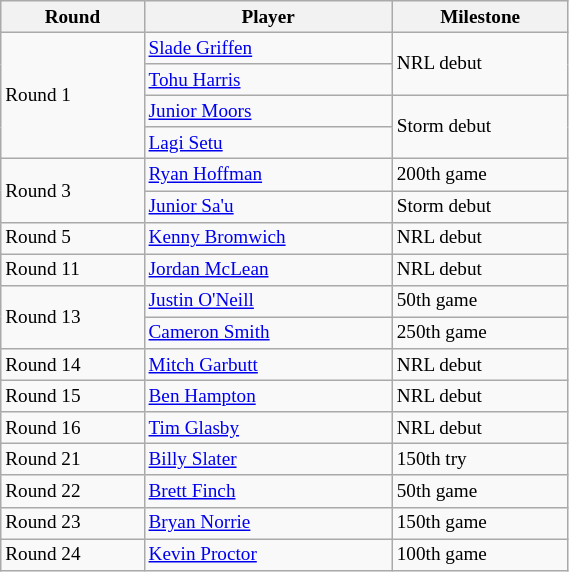<table class="wikitable"  style="font-size:80%; width:30%;">
<tr>
<th>Round</th>
<th>Player</th>
<th>Milestone</th>
</tr>
<tr>
<td rowspan=4>Round 1</td>
<td><a href='#'>Slade Griffen</a></td>
<td rowspan=2>NRL debut</td>
</tr>
<tr>
<td><a href='#'>Tohu Harris</a></td>
</tr>
<tr>
<td><a href='#'>Junior Moors</a></td>
<td rowspan=2>Storm debut</td>
</tr>
<tr>
<td><a href='#'>Lagi Setu</a></td>
</tr>
<tr>
<td rowspan=2>Round 3</td>
<td><a href='#'>Ryan Hoffman</a></td>
<td>200th game</td>
</tr>
<tr>
<td><a href='#'>Junior Sa'u</a></td>
<td>Storm debut</td>
</tr>
<tr>
<td>Round 5</td>
<td><a href='#'>Kenny Bromwich</a></td>
<td>NRL debut</td>
</tr>
<tr>
<td>Round 11</td>
<td><a href='#'>Jordan McLean</a></td>
<td>NRL debut</td>
</tr>
<tr>
<td rowspan=2>Round 13</td>
<td><a href='#'>Justin O'Neill</a></td>
<td>50th game</td>
</tr>
<tr>
<td><a href='#'>Cameron Smith</a></td>
<td>250th game</td>
</tr>
<tr>
<td>Round 14</td>
<td><a href='#'>Mitch Garbutt</a></td>
<td>NRL debut</td>
</tr>
<tr>
<td>Round 15</td>
<td><a href='#'>Ben Hampton</a></td>
<td>NRL debut</td>
</tr>
<tr>
<td>Round 16</td>
<td><a href='#'>Tim Glasby</a></td>
<td>NRL debut</td>
</tr>
<tr>
<td>Round 21</td>
<td><a href='#'>Billy Slater</a></td>
<td>150th try</td>
</tr>
<tr>
<td>Round 22</td>
<td><a href='#'>Brett Finch</a></td>
<td>50th game</td>
</tr>
<tr>
<td>Round 23</td>
<td><a href='#'>Bryan Norrie</a></td>
<td>150th game</td>
</tr>
<tr>
<td>Round 24</td>
<td><a href='#'>Kevin Proctor</a></td>
<td>100th game</td>
</tr>
</table>
